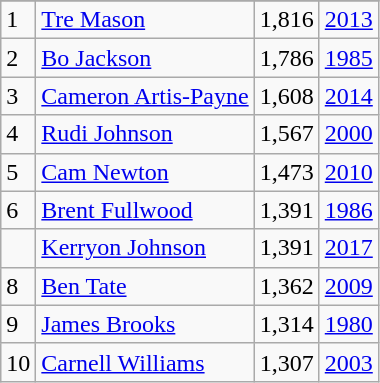<table class="wikitable">
<tr>
</tr>
<tr>
<td>1</td>
<td><a href='#'>Tre Mason</a></td>
<td>1,816</td>
<td><a href='#'>2013</a></td>
</tr>
<tr>
<td>2</td>
<td><a href='#'>Bo Jackson</a></td>
<td>1,786</td>
<td><a href='#'>1985</a></td>
</tr>
<tr>
<td>3</td>
<td><a href='#'>Cameron Artis-Payne</a></td>
<td>1,608</td>
<td><a href='#'>2014</a></td>
</tr>
<tr>
<td>4</td>
<td><a href='#'>Rudi Johnson</a></td>
<td>1,567</td>
<td><a href='#'>2000</a></td>
</tr>
<tr>
<td>5</td>
<td><a href='#'>Cam Newton</a></td>
<td>1,473</td>
<td><a href='#'>2010</a></td>
</tr>
<tr>
<td>6</td>
<td><a href='#'>Brent Fullwood</a></td>
<td>1,391</td>
<td><a href='#'>1986</a></td>
</tr>
<tr>
<td></td>
<td><a href='#'>Kerryon Johnson</a></td>
<td>1,391</td>
<td><a href='#'>2017</a></td>
</tr>
<tr>
<td>8</td>
<td><a href='#'>Ben Tate</a></td>
<td>1,362</td>
<td><a href='#'>2009</a></td>
</tr>
<tr>
<td>9</td>
<td><a href='#'>James Brooks</a></td>
<td>1,314</td>
<td><a href='#'>1980</a></td>
</tr>
<tr>
<td>10</td>
<td><a href='#'>Carnell Williams</a></td>
<td>1,307</td>
<td><a href='#'>2003</a></td>
</tr>
</table>
